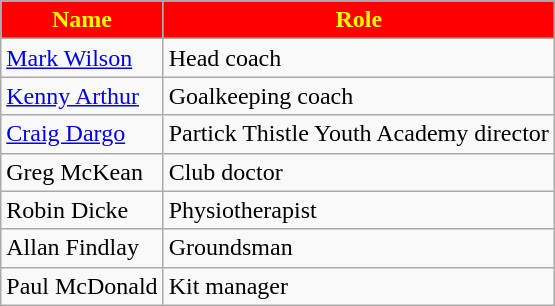<table class="wikitable">
<tr>
<th style="background:red; color:yellow;" scope="col">Name</th>
<th style="background:red; color:yellow;" scope="col">Role</th>
</tr>
<tr>
<td><a href='#'>Mark Wilson</a></td>
<td>Head coach</td>
</tr>
<tr>
<td><a href='#'>Kenny Arthur</a></td>
<td>Goalkeeping coach</td>
</tr>
<tr>
<td><a href='#'>Craig Dargo</a></td>
<td>Partick Thistle Youth Academy director</td>
</tr>
<tr>
<td>Greg McKean</td>
<td>Club doctor</td>
</tr>
<tr>
<td>Robin Dicke</td>
<td>Physiotherapist</td>
</tr>
<tr>
<td>Allan Findlay</td>
<td>Groundsman</td>
</tr>
<tr>
<td>Paul McDonald</td>
<td>Kit manager</td>
</tr>
</table>
